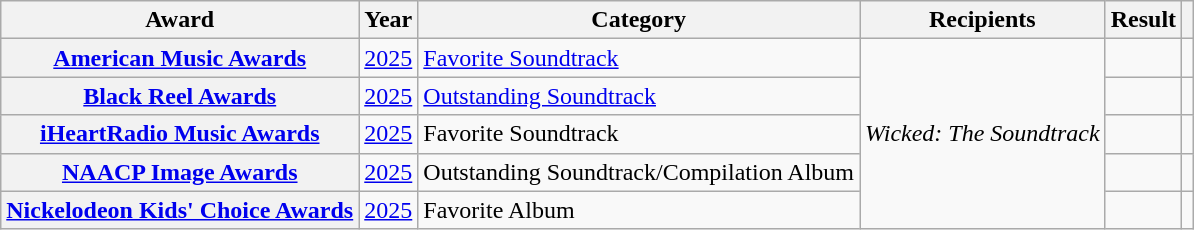<table class="wikitable sortable plainrowheaders">
<tr>
<th scope="col">Award</th>
<th scope="col">Year</th>
<th scope="col">Category</th>
<th scope="col">Recipients</th>
<th scope="col">Result</th>
<th scope="col" class="unsortable"></th>
</tr>
<tr>
<th scope="row"><a href='#'>American Music Awards</a></th>
<td><a href='#'>2025</a></td>
<td><a href='#'>Favorite Soundtrack</a></td>
<td rowspan="5"><em>Wicked: The Soundtrack</em></td>
<td></td>
<td style="text-align:center;"></td>
</tr>
<tr>
<th scope="row"><a href='#'>Black Reel Awards</a></th>
<td><a href='#'>2025</a></td>
<td><a href='#'>Outstanding Soundtrack</a></td>
<td></td>
<td></td>
</tr>
<tr>
<th scope="row"><a href='#'>iHeartRadio Music Awards</a></th>
<td><a href='#'>2025</a></td>
<td>Favorite Soundtrack</td>
<td></td>
<td></td>
</tr>
<tr>
<th scope="row"><a href='#'>NAACP Image Awards</a></th>
<td><a href='#'>2025</a></td>
<td>Outstanding Soundtrack/Compilation Album</td>
<td></td>
<td></td>
</tr>
<tr>
<th scope="row"><a href='#'>Nickelodeon Kids' Choice Awards</a></th>
<td><a href='#'>2025</a></td>
<td>Favorite Album</td>
<td></td>
<td align="center"></td>
</tr>
</table>
